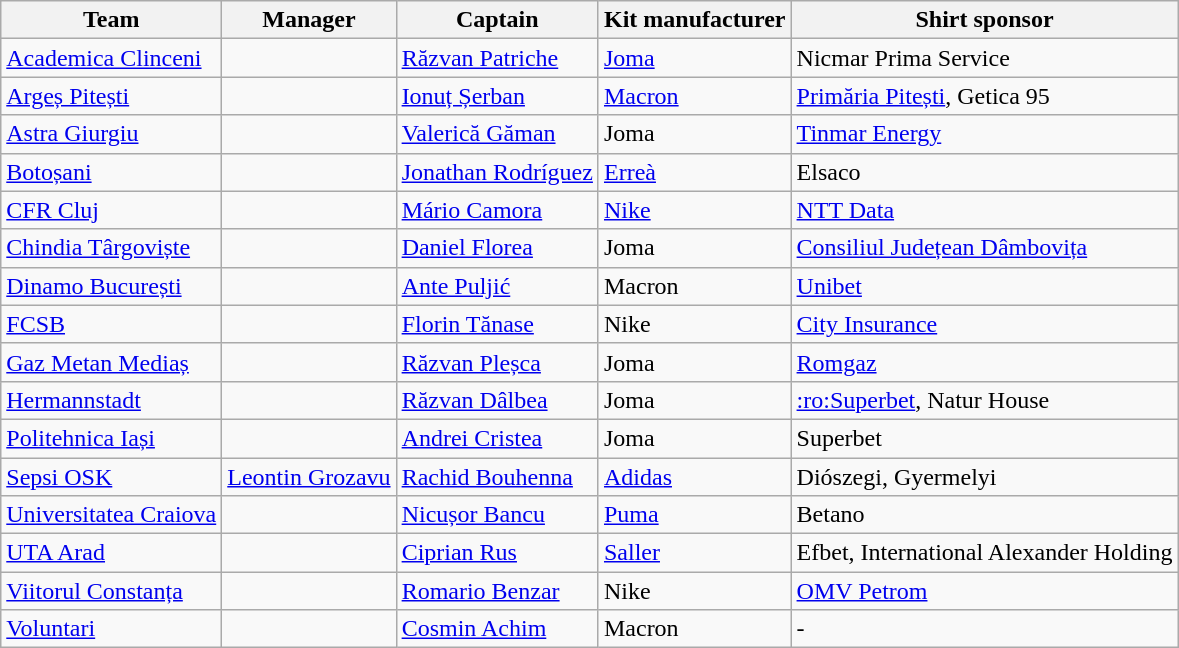<table class="wikitable sortable">
<tr>
<th>Team</th>
<th>Manager</th>
<th>Captain</th>
<th>Kit manufacturer</th>
<th>Shirt sponsor</th>
</tr>
<tr>
<td><a href='#'>Academica Clinceni</a></td>
<td> </td>
<td> <a href='#'>Răzvan Patriche</a></td>
<td><a href='#'>Joma</a></td>
<td>Nicmar Prima Service</td>
</tr>
<tr>
<td><a href='#'>Argeș Pitești</a></td>
<td> </td>
<td> <a href='#'>Ionuț Șerban</a></td>
<td><a href='#'>Macron</a></td>
<td><a href='#'>Primăria Pitești</a>, Getica 95</td>
</tr>
<tr>
<td><a href='#'>Astra Giurgiu</a></td>
<td> </td>
<td> <a href='#'>Valerică Găman</a></td>
<td>Joma</td>
<td><a href='#'>Tinmar Energy</a></td>
</tr>
<tr>
<td><a href='#'>Botoșani</a></td>
<td> </td>
<td> <a href='#'>Jonathan Rodríguez</a></td>
<td><a href='#'>Erreà</a></td>
<td>Elsaco</td>
</tr>
<tr>
<td><a href='#'>CFR Cluj</a></td>
<td> </td>
<td> <a href='#'>Mário Camora</a></td>
<td><a href='#'>Nike</a></td>
<td><a href='#'>NTT Data</a></td>
</tr>
<tr>
<td><a href='#'>Chindia Târgoviște</a></td>
<td> </td>
<td> <a href='#'>Daniel Florea</a></td>
<td>Joma</td>
<td><a href='#'>Consiliul Județean Dâmbovița</a></td>
</tr>
<tr>
<td><a href='#'>Dinamo București</a></td>
<td> </td>
<td> <a href='#'>Ante Puljić</a></td>
<td>Macron</td>
<td><a href='#'>Unibet</a></td>
</tr>
<tr>
<td><a href='#'>FCSB</a></td>
<td> </td>
<td> <a href='#'>Florin Tănase</a></td>
<td>Nike</td>
<td><a href='#'>City Insurance</a></td>
</tr>
<tr>
<td><a href='#'>Gaz Metan Mediaș</a></td>
<td> </td>
<td> <a href='#'>Răzvan Pleșca</a></td>
<td>Joma</td>
<td><a href='#'>Romgaz</a></td>
</tr>
<tr>
<td><a href='#'>Hermannstadt</a></td>
<td> </td>
<td> <a href='#'>Răzvan Dâlbea</a></td>
<td>Joma</td>
<td><a href='#'>:ro:Superbet</a>, Natur House</td>
</tr>
<tr>
<td><a href='#'>Politehnica Iași</a></td>
<td> </td>
<td> <a href='#'>Andrei Cristea</a></td>
<td>Joma</td>
<td>Superbet</td>
</tr>
<tr>
<td><a href='#'>Sepsi OSK</a></td>
<td> <a href='#'>Leontin Grozavu</a></td>
<td> <a href='#'>Rachid Bouhenna</a></td>
<td><a href='#'>Adidas</a></td>
<td>Diószegi, Gyermelyi</td>
</tr>
<tr>
<td><a href='#'>Universitatea Craiova</a></td>
<td>  </td>
<td> <a href='#'>Nicușor Bancu</a></td>
<td><a href='#'>Puma</a></td>
<td>Betano</td>
</tr>
<tr>
<td><a href='#'>UTA Arad</a></td>
<td> </td>
<td> <a href='#'>Ciprian Rus</a></td>
<td><a href='#'>Saller</a></td>
<td>Efbet, International Alexander Holding</td>
</tr>
<tr>
<td><a href='#'>Viitorul Constanța</a></td>
<td> </td>
<td> <a href='#'>Romario Benzar</a></td>
<td>Nike</td>
<td><a href='#'>OMV Petrom</a></td>
</tr>
<tr>
<td><a href='#'>Voluntari</a></td>
<td> </td>
<td> <a href='#'>Cosmin Achim</a></td>
<td>Macron</td>
<td>-</td>
</tr>
</table>
